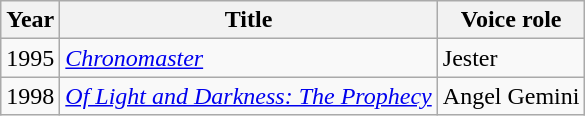<table class="wikitable sortable">
<tr>
<th>Year</th>
<th>Title</th>
<th>Voice role</th>
</tr>
<tr>
<td>1995</td>
<td><em><a href='#'>Chronomaster</a></em></td>
<td>Jester</td>
</tr>
<tr>
<td>1998</td>
<td><em><a href='#'>Of Light and Darkness: The Prophecy</a></em></td>
<td>Angel Gemini</td>
</tr>
</table>
